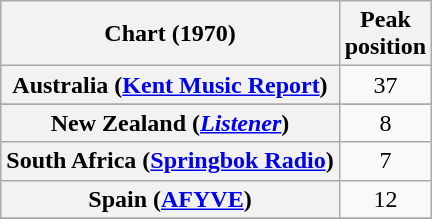<table class="wikitable sortable plainrowheaders">
<tr>
<th scope="col">Chart (1970)</th>
<th scope="col">Peak<br>position</th>
</tr>
<tr>
<th scope="row">Australia (<a href='#'>Kent Music Report</a>)</th>
<td align="center">37</td>
</tr>
<tr>
</tr>
<tr>
</tr>
<tr>
</tr>
<tr>
</tr>
<tr>
</tr>
<tr>
</tr>
<tr>
<th scope="row">New Zealand (<em><a href='#'>Listener</a></em>)</th>
<td align="center">8</td>
</tr>
<tr>
<th scope="row">South Africa (<a href='#'>Springbok Radio</a>)</th>
<td align="center">7</td>
</tr>
<tr>
<th scope="row">Spain (<a href='#'>AFYVE</a>)</th>
<td align="center">12</td>
</tr>
<tr>
</tr>
<tr>
</tr>
<tr>
</tr>
</table>
